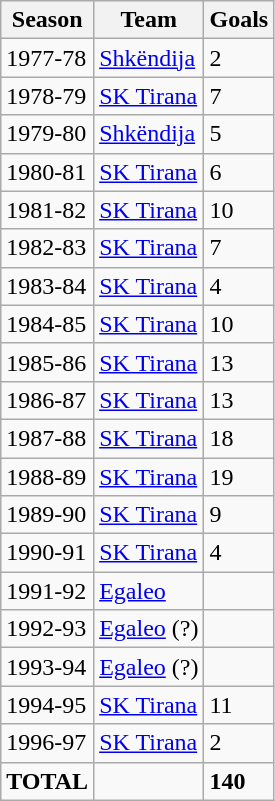<table class="wikitable">
<tr>
<th>Season</th>
<th>Team</th>
<th>Goals</th>
</tr>
<tr>
<td>1977-78</td>
<td><a href='#'>Shkëndija</a></td>
<td>2</td>
</tr>
<tr>
<td>1978-79</td>
<td><a href='#'>SK Tirana</a></td>
<td>7</td>
</tr>
<tr>
<td>1979-80</td>
<td><a href='#'>Shkëndija</a></td>
<td>5</td>
</tr>
<tr>
<td>1980-81</td>
<td><a href='#'>SK Tirana</a></td>
<td>6</td>
</tr>
<tr>
<td>1981-82</td>
<td><a href='#'>SK Tirana</a></td>
<td>10</td>
</tr>
<tr>
<td>1982-83</td>
<td><a href='#'>SK Tirana</a></td>
<td>7</td>
</tr>
<tr>
<td>1983-84</td>
<td><a href='#'>SK Tirana</a></td>
<td>4</td>
</tr>
<tr>
<td>1984-85</td>
<td><a href='#'>SK Tirana</a></td>
<td>10</td>
</tr>
<tr>
<td>1985-86</td>
<td><a href='#'>SK Tirana</a></td>
<td>13</td>
</tr>
<tr>
<td>1986-87</td>
<td><a href='#'>SK Tirana</a></td>
<td>13</td>
</tr>
<tr>
<td>1987-88</td>
<td><a href='#'>SK Tirana</a></td>
<td>18</td>
</tr>
<tr>
<td>1988-89</td>
<td><a href='#'>SK Tirana</a></td>
<td>19</td>
</tr>
<tr>
<td>1989-90</td>
<td><a href='#'>SK Tirana</a></td>
<td>9</td>
</tr>
<tr>
<td>1990-91</td>
<td><a href='#'>SK Tirana</a></td>
<td>4</td>
</tr>
<tr>
<td>1991-92</td>
<td><a href='#'>Egaleo</a></td>
<td></td>
</tr>
<tr>
<td>1992-93</td>
<td><a href='#'>Egaleo</a> (?)</td>
<td></td>
</tr>
<tr>
<td>1993-94</td>
<td><a href='#'>Egaleo</a> (?)</td>
<td></td>
</tr>
<tr>
<td>1994-95</td>
<td><a href='#'>SK Tirana</a></td>
<td>11</td>
</tr>
<tr>
<td>1996-97</td>
<td><a href='#'>SK Tirana</a></td>
<td>2</td>
</tr>
<tr>
<td><strong>TOTAL</strong></td>
<td></td>
<td><strong>140</strong></td>
</tr>
</table>
